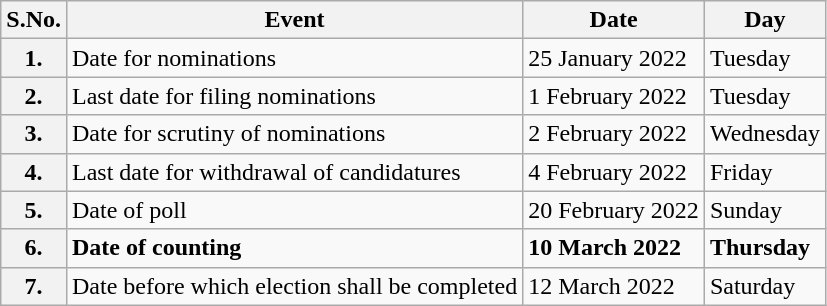<table class="wikitable">
<tr>
<th>S.No.</th>
<th><strong>Event</strong></th>
<th><strong>Date</strong></th>
<th><strong>Day</strong></th>
</tr>
<tr>
<th>1.</th>
<td>Date for nominations</td>
<td>25 January 2022</td>
<td>Tuesday</td>
</tr>
<tr>
<th>2.</th>
<td>Last date for filing nominations</td>
<td>1 February 2022</td>
<td>Tuesday</td>
</tr>
<tr>
<th>3.</th>
<td>Date for scrutiny of nominations</td>
<td>2 February  2022</td>
<td>Wednesday</td>
</tr>
<tr>
<th>4.</th>
<td>Last date for withdrawal of candidatures</td>
<td>4 February 2022</td>
<td>Friday</td>
</tr>
<tr>
<th>5.</th>
<td>Date of poll</td>
<td>20 February 2022</td>
<td>Sunday</td>
</tr>
<tr>
<th><strong>6.</strong></th>
<td><strong>Date of counting</strong></td>
<td><strong>10 March 2022</strong></td>
<td><strong>Thursday</strong></td>
</tr>
<tr>
<th>7.</th>
<td>Date before which election shall be completed</td>
<td>12 March 2022</td>
<td>Saturday</td>
</tr>
</table>
